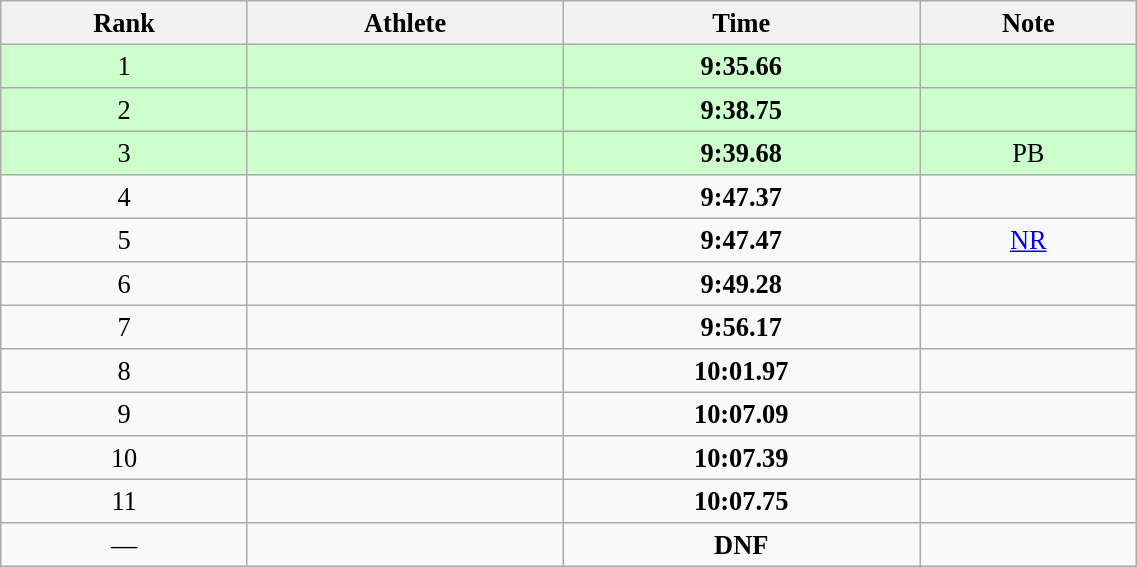<table class="wikitable" style=" text-align:center; font-size:110%;" width="60%">
<tr>
<th>Rank</th>
<th>Athlete</th>
<th>Time</th>
<th>Note</th>
</tr>
<tr bgcolor=#CCFFCC>
<td>1</td>
<td align=left></td>
<td><strong>9:35.66</strong></td>
<td></td>
</tr>
<tr bgcolor=#CCFFCC>
<td>2</td>
<td align=left></td>
<td><strong>9:38.75</strong></td>
<td></td>
</tr>
<tr bgcolor=#CCFFCC>
<td>3</td>
<td align=left></td>
<td><strong>9:39.68</strong></td>
<td>PB</td>
</tr>
<tr>
<td>4</td>
<td align=left></td>
<td><strong>9:47.37</strong></td>
<td></td>
</tr>
<tr>
<td>5</td>
<td align=left></td>
<td><strong>9:47.47</strong></td>
<td><a href='#'>NR</a></td>
</tr>
<tr>
<td>6</td>
<td align=left></td>
<td><strong>9:49.28</strong></td>
<td></td>
</tr>
<tr>
<td>7</td>
<td align=left></td>
<td><strong>9:56.17</strong></td>
<td></td>
</tr>
<tr>
<td>8</td>
<td align=left></td>
<td><strong>10:01.97</strong></td>
<td></td>
</tr>
<tr>
<td>9</td>
<td align=left></td>
<td><strong>10:07.09</strong></td>
<td></td>
</tr>
<tr>
<td>10</td>
<td align=left></td>
<td><strong>10:07.39</strong></td>
<td></td>
</tr>
<tr>
<td>11</td>
<td align=left></td>
<td><strong>10:07.75</strong></td>
<td></td>
</tr>
<tr>
<td>—</td>
<td align=left></td>
<td><strong>DNF </strong></td>
<td></td>
</tr>
</table>
